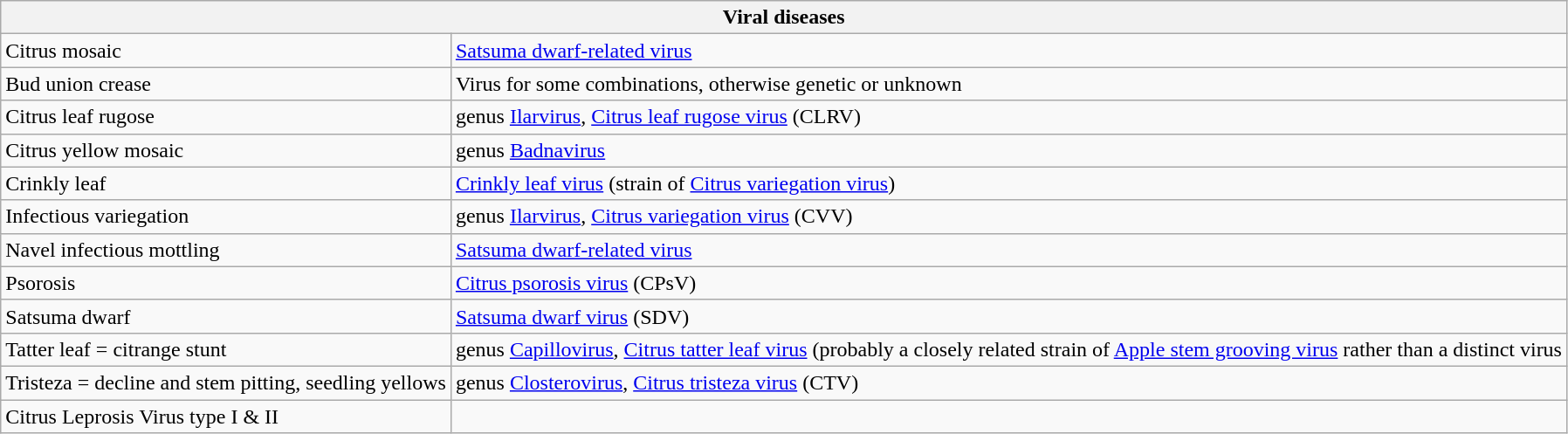<table class="wikitable" style="clear">
<tr>
<th colspan=2><strong>Viral diseases</strong><br></th>
</tr>
<tr>
<td>Citrus mosaic</td>
<td><a href='#'>Satsuma dwarf-related virus</a></td>
</tr>
<tr>
<td>Bud union crease</td>
<td>Virus for some combinations, otherwise genetic or unknown</td>
</tr>
<tr>
<td>Citrus leaf rugose</td>
<td>genus <a href='#'>Ilarvirus</a>, <a href='#'>Citrus leaf rugose virus</a> (CLRV)</td>
</tr>
<tr>
<td>Citrus yellow mosaic</td>
<td>genus <a href='#'>Badnavirus</a></td>
</tr>
<tr>
<td>Crinkly leaf</td>
<td><a href='#'>Crinkly leaf virus</a> (strain of <a href='#'>Citrus variegation virus</a>)</td>
</tr>
<tr>
<td>Infectious variegation</td>
<td>genus <a href='#'>Ilarvirus</a>, <a href='#'>Citrus variegation virus</a> (CVV)</td>
</tr>
<tr>
<td>Navel infectious mottling</td>
<td><a href='#'>Satsuma dwarf-related virus</a></td>
</tr>
<tr>
<td>Psorosis</td>
<td><a href='#'>Citrus psorosis virus</a> (CPsV)</td>
</tr>
<tr>
<td>Satsuma dwarf</td>
<td><a href='#'>Satsuma dwarf virus</a> (SDV)</td>
</tr>
<tr>
<td>Tatter leaf = citrange stunt</td>
<td>genus <a href='#'>Capillovirus</a>, <a href='#'>Citrus tatter leaf virus</a> (probably a closely related strain of <a href='#'>Apple stem grooving virus</a> rather than a distinct virus</td>
</tr>
<tr>
<td>Tristeza = decline and stem pitting, seedling yellows</td>
<td>genus <a href='#'>Closterovirus</a>, <a href='#'>Citrus tristeza virus</a> (CTV)</td>
</tr>
<tr>
<td>Citrus Leprosis Virus type I & II</td>
</tr>
</table>
